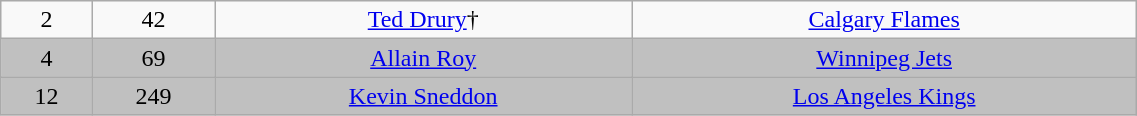<table class="wikitable" width="60%">
<tr align="center" bgcolor="">
<td>2</td>
<td>42</td>
<td><a href='#'>Ted Drury</a>†</td>
<td><a href='#'>Calgary Flames</a></td>
</tr>
<tr align="center" bgcolor="C0C0C0">
<td>4</td>
<td>69</td>
<td><a href='#'>Allain Roy</a></td>
<td><a href='#'>Winnipeg Jets</a></td>
</tr>
<tr align="center" bgcolor="C0C0C0">
<td>12</td>
<td>249</td>
<td><a href='#'>Kevin Sneddon</a></td>
<td><a href='#'>Los Angeles Kings</a></td>
</tr>
</table>
